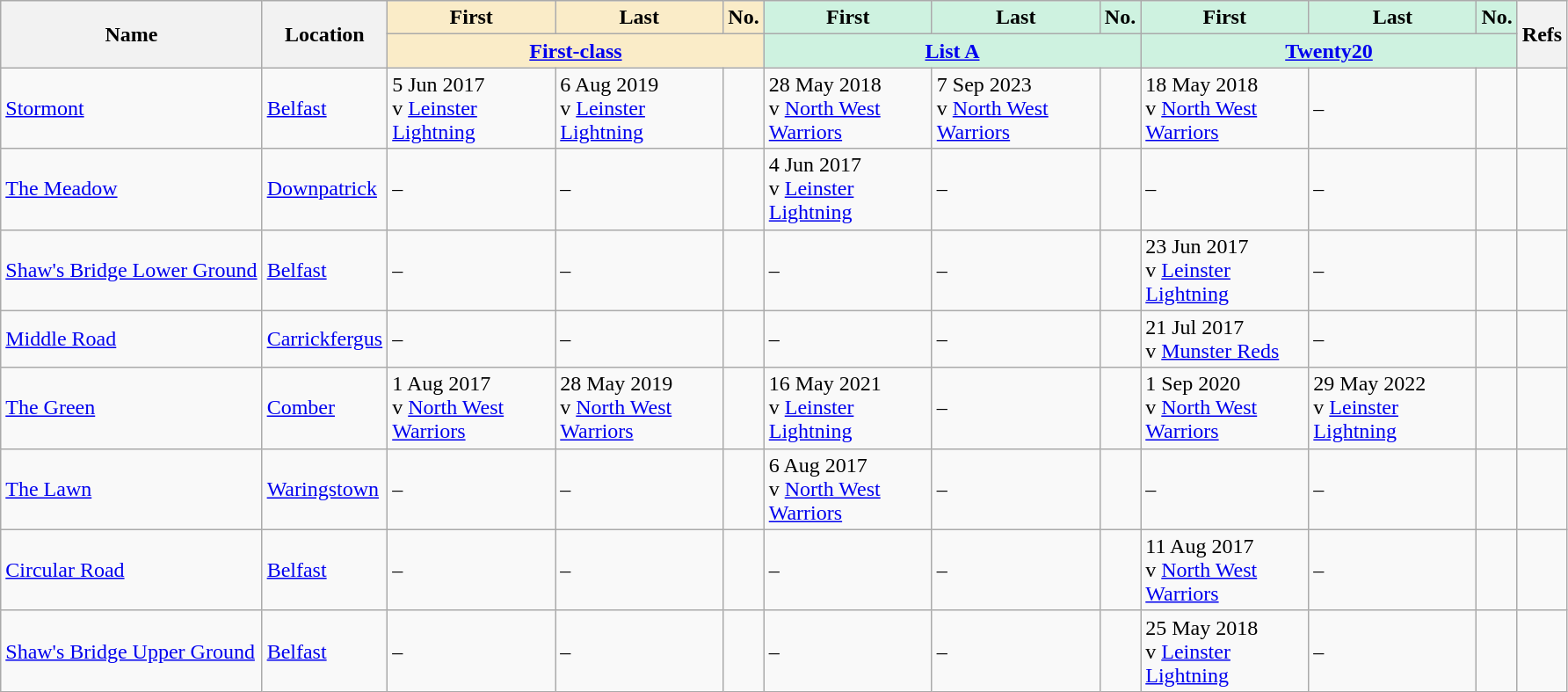<table class="wikitable sortable">
<tr>
<th rowspan="2">Name</th>
<th rowspan="2">Location</th>
<th width="120" class="unsortable" style="background:#faecc8">First</th>
<th width="120" class="unsortable" style="background:#faecc8">Last</th>
<th style="background:#faecc8">No.</th>
<th width="120" class="unsortable" style="background:#cef2e0">First</th>
<th width="120" class="unsortable" style="background:#cef2e0">Last</th>
<th style="background:#cef2e0">No.</th>
<th width="120" class="unsortable" style="background:#cef2e0">First</th>
<th width="120" class="unsortable" style="background:#cef2e0">Last</th>
<th style="background:#cef2e0">No.</th>
<th rowspan="2" class="unsortable">Refs</th>
</tr>
<tr class="unsortable">
<th colspan="3" style="background:#faecc8"><a href='#'>First-class</a></th>
<th colspan="3" style="background:#cef2e0"><a href='#'>List A</a></th>
<th colspan="3" style="background:#cef2e0"><a href='#'>Twenty20</a></th>
</tr>
<tr>
<td><a href='#'>Stormont</a></td>
<td><a href='#'>Belfast</a></td>
<td>5 Jun 2017<br>v <a href='#'>Leinster Lightning</a></td>
<td>6 Aug 2019<br>v <a href='#'>Leinster Lightning</a></td>
<td><strong></strong></td>
<td>28 May 2018<br>v <a href='#'>North West Warriors</a></td>
<td>7 Sep 2023<br>v <a href='#'>North West Warriors</a></td>
<td><strong></strong></td>
<td>18 May 2018<br>v <a href='#'>North West Warriors</a></td>
<td>–</td>
<td><strong></strong></td>
<td></td>
</tr>
<tr>
<td><a href='#'>The Meadow</a></td>
<td><a href='#'>Downpatrick</a></td>
<td>–</td>
<td>–</td>
<td><strong></strong></td>
<td>4 Jun 2017<br>v <a href='#'>Leinster Lightning</a></td>
<td>–</td>
<td><strong></strong></td>
<td>–</td>
<td>–</td>
<td><strong></strong></td>
<td></td>
</tr>
<tr>
<td><a href='#'>Shaw's Bridge Lower Ground</a></td>
<td><a href='#'>Belfast</a></td>
<td>–</td>
<td>–</td>
<td><strong></strong></td>
<td>–</td>
<td>–</td>
<td><strong></strong></td>
<td>23 Jun 2017<br>v <a href='#'>Leinster Lightning</a></td>
<td>–</td>
<td><strong></strong></td>
<td></td>
</tr>
<tr>
<td><a href='#'>Middle Road</a></td>
<td><a href='#'>Carrickfergus</a></td>
<td>–</td>
<td>–</td>
<td><strong></strong></td>
<td>–</td>
<td>–</td>
<td><strong></strong></td>
<td>21 Jul 2017<br>v <a href='#'>Munster Reds</a></td>
<td>–</td>
<td><strong></strong></td>
<td></td>
</tr>
<tr>
<td><a href='#'>The Green</a></td>
<td><a href='#'>Comber</a></td>
<td>1 Aug 2017<br>v <a href='#'>North West Warriors</a></td>
<td>28 May 2019<br>v <a href='#'>North West Warriors</a></td>
<td><strong></strong></td>
<td>16 May 2021<br>v <a href='#'>Leinster Lightning</a></td>
<td>–</td>
<td><strong></strong></td>
<td>1 Sep 2020<br>v <a href='#'>North West Warriors</a></td>
<td>29 May 2022<br>v <a href='#'>Leinster Lightning</a></td>
<td><strong></strong></td>
<td></td>
</tr>
<tr>
<td><a href='#'>The Lawn</a></td>
<td><a href='#'>Waringstown</a></td>
<td>–</td>
<td>–</td>
<td><strong></strong></td>
<td>6 Aug 2017<br>v <a href='#'>North West Warriors</a></td>
<td>–</td>
<td><strong></strong></td>
<td>–</td>
<td>–</td>
<td><strong></strong></td>
<td></td>
</tr>
<tr>
<td><a href='#'>Circular Road</a></td>
<td><a href='#'>Belfast</a></td>
<td>–</td>
<td>–</td>
<td><strong></strong></td>
<td>–</td>
<td>–</td>
<td><strong></strong></td>
<td>11 Aug 2017<br>v <a href='#'>North West Warriors</a></td>
<td>–</td>
<td><strong></strong></td>
<td></td>
</tr>
<tr>
<td><a href='#'>Shaw's Bridge Upper Ground</a></td>
<td><a href='#'>Belfast</a></td>
<td>–</td>
<td>–</td>
<td><strong></strong></td>
<td>–</td>
<td>–</td>
<td><strong></strong></td>
<td>25 May 2018<br>v <a href='#'>Leinster Lightning</a></td>
<td>–</td>
<td><strong></strong></td>
<td></td>
</tr>
</table>
